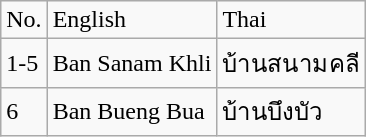<table class="wikitable">
<tr>
<td>No.</td>
<td>English</td>
<td>Thai</td>
</tr>
<tr>
<td>1-5</td>
<td>Ban Sanam Khli</td>
<td>บ้านสนามคลี</td>
</tr>
<tr>
<td>6</td>
<td>Ban Bueng Bua</td>
<td>บ้านบึงบัว</td>
</tr>
</table>
